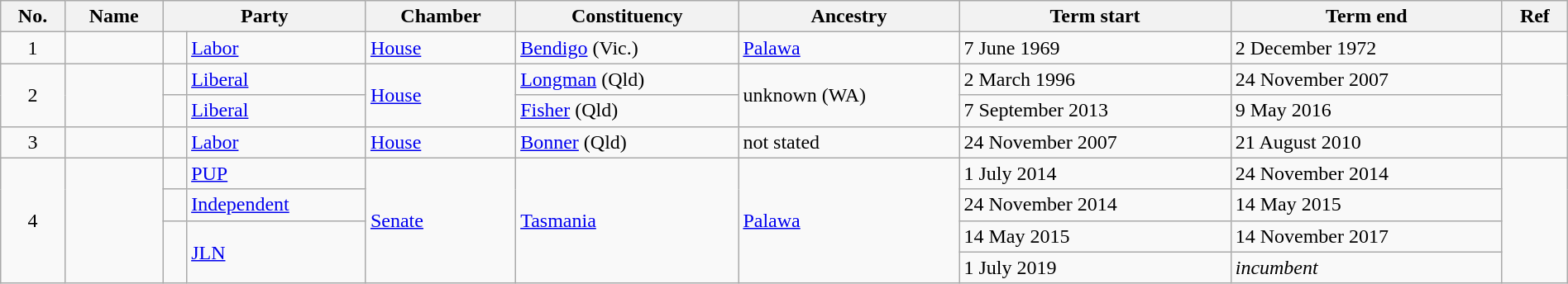<table class="wikitable sortable" width="100%">
<tr>
<th>No.</th>
<th>Name</th>
<th colspan="2">Party</th>
<th>Chamber</th>
<th>Constituency</th>
<th>Ancestry</th>
<th>Term start</th>
<th>Term end</th>
<th class=unsortable>Ref</th>
</tr>
<tr>
<td align=center>1</td>
<td></td>
<td> </td>
<td><a href='#'>Labor</a></td>
<td><a href='#'>House</a></td>
<td><a href='#'>Bendigo</a> (Vic.)</td>
<td><a href='#'>Palawa</a></td>
<td>7 June 1969</td>
<td>2 December 1972</td>
<td align=center></td>
</tr>
<tr>
<td rowspan="2" align=center>2</td>
<td rowspan="2"></td>
<td> </td>
<td><a href='#'>Liberal</a></td>
<td rowspan="2"><a href='#'>House</a></td>
<td><a href='#'>Longman</a> (Qld)</td>
<td rowspan="2">unknown (WA)</td>
<td>2 March 1996</td>
<td>24 November 2007</td>
<td rowspan="2" align=center></td>
</tr>
<tr>
<td> </td>
<td><a href='#'>Liberal</a></td>
<td><a href='#'>Fisher</a> (Qld)</td>
<td>7 September 2013</td>
<td>9 May 2016</td>
</tr>
<tr>
<td align=center>3</td>
<td></td>
<td> </td>
<td><a href='#'>Labor</a></td>
<td><a href='#'>House</a></td>
<td><a href='#'>Bonner</a> (Qld)</td>
<td>not stated</td>
<td>24 November 2007</td>
<td>21 August 2010</td>
<td></td>
</tr>
<tr>
<td rowspan="4" align=center>4</td>
<td rowspan="4"></td>
<td> </td>
<td><a href='#'>PUP</a></td>
<td rowspan="4"><a href='#'>Senate</a></td>
<td rowspan="4"><a href='#'>Tasmania</a></td>
<td rowspan="4"><a href='#'>Palawa</a></td>
<td>1 July 2014</td>
<td>24 November 2014</td>
<td rowspan="4" align=center></td>
</tr>
<tr>
<td> </td>
<td><a href='#'>Independent</a></td>
<td>24 November 2014</td>
<td>14 May 2015</td>
</tr>
<tr>
<td rowspan="2" > </td>
<td rowspan="2"><a href='#'>JLN</a></td>
<td>14 May 2015</td>
<td>14 November 2017</td>
</tr>
<tr>
<td>1 July 2019</td>
<td><em>incumbent</em></td>
</tr>
</table>
